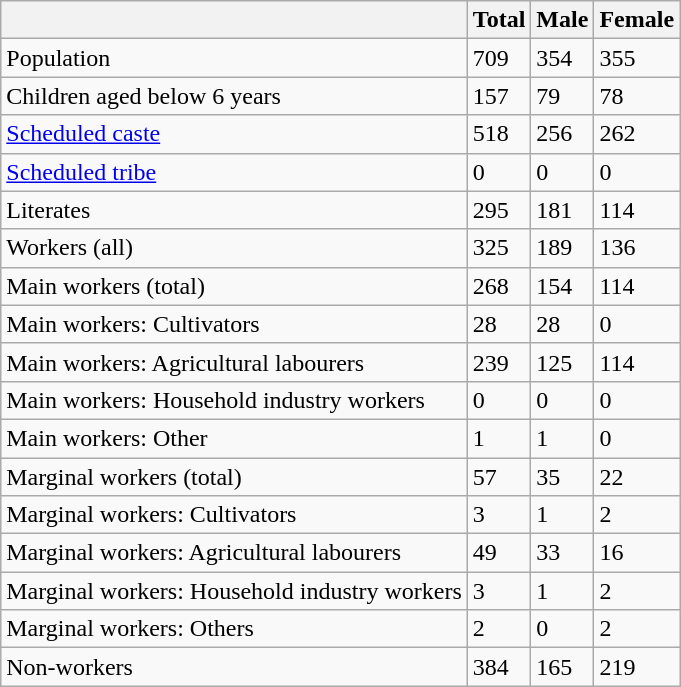<table class="wikitable sortable">
<tr>
<th></th>
<th>Total</th>
<th>Male</th>
<th>Female</th>
</tr>
<tr>
<td>Population</td>
<td>709</td>
<td>354</td>
<td>355</td>
</tr>
<tr>
<td>Children aged below 6 years</td>
<td>157</td>
<td>79</td>
<td>78</td>
</tr>
<tr>
<td><a href='#'>Scheduled caste</a></td>
<td>518</td>
<td>256</td>
<td>262</td>
</tr>
<tr>
<td><a href='#'>Scheduled tribe</a></td>
<td>0</td>
<td>0</td>
<td>0</td>
</tr>
<tr>
<td>Literates</td>
<td>295</td>
<td>181</td>
<td>114</td>
</tr>
<tr>
<td>Workers (all)</td>
<td>325</td>
<td>189</td>
<td>136</td>
</tr>
<tr>
<td>Main workers (total)</td>
<td>268</td>
<td>154</td>
<td>114</td>
</tr>
<tr>
<td>Main workers: Cultivators</td>
<td>28</td>
<td>28</td>
<td>0</td>
</tr>
<tr>
<td>Main workers: Agricultural labourers</td>
<td>239</td>
<td>125</td>
<td>114</td>
</tr>
<tr>
<td>Main workers: Household industry workers</td>
<td>0</td>
<td>0</td>
<td>0</td>
</tr>
<tr>
<td>Main workers: Other</td>
<td>1</td>
<td>1</td>
<td>0</td>
</tr>
<tr>
<td>Marginal workers (total)</td>
<td>57</td>
<td>35</td>
<td>22</td>
</tr>
<tr>
<td>Marginal workers: Cultivators</td>
<td>3</td>
<td>1</td>
<td>2</td>
</tr>
<tr>
<td>Marginal workers: Agricultural labourers</td>
<td>49</td>
<td>33</td>
<td>16</td>
</tr>
<tr>
<td>Marginal workers: Household industry workers</td>
<td>3</td>
<td>1</td>
<td>2</td>
</tr>
<tr>
<td>Marginal workers: Others</td>
<td>2</td>
<td>0</td>
<td>2</td>
</tr>
<tr>
<td>Non-workers</td>
<td>384</td>
<td>165</td>
<td>219</td>
</tr>
</table>
